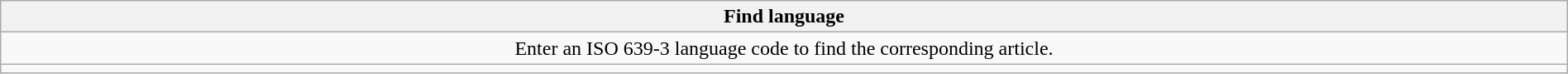<table class="wikitable" width="100%">
<tr>
<th>Find language</th>
</tr>
<tr>
<td style="text-align:center">Enter an ISO 639-3 language code to find the corresponding article.</td>
</tr>
<tr>
<td></td>
</tr>
</table>
